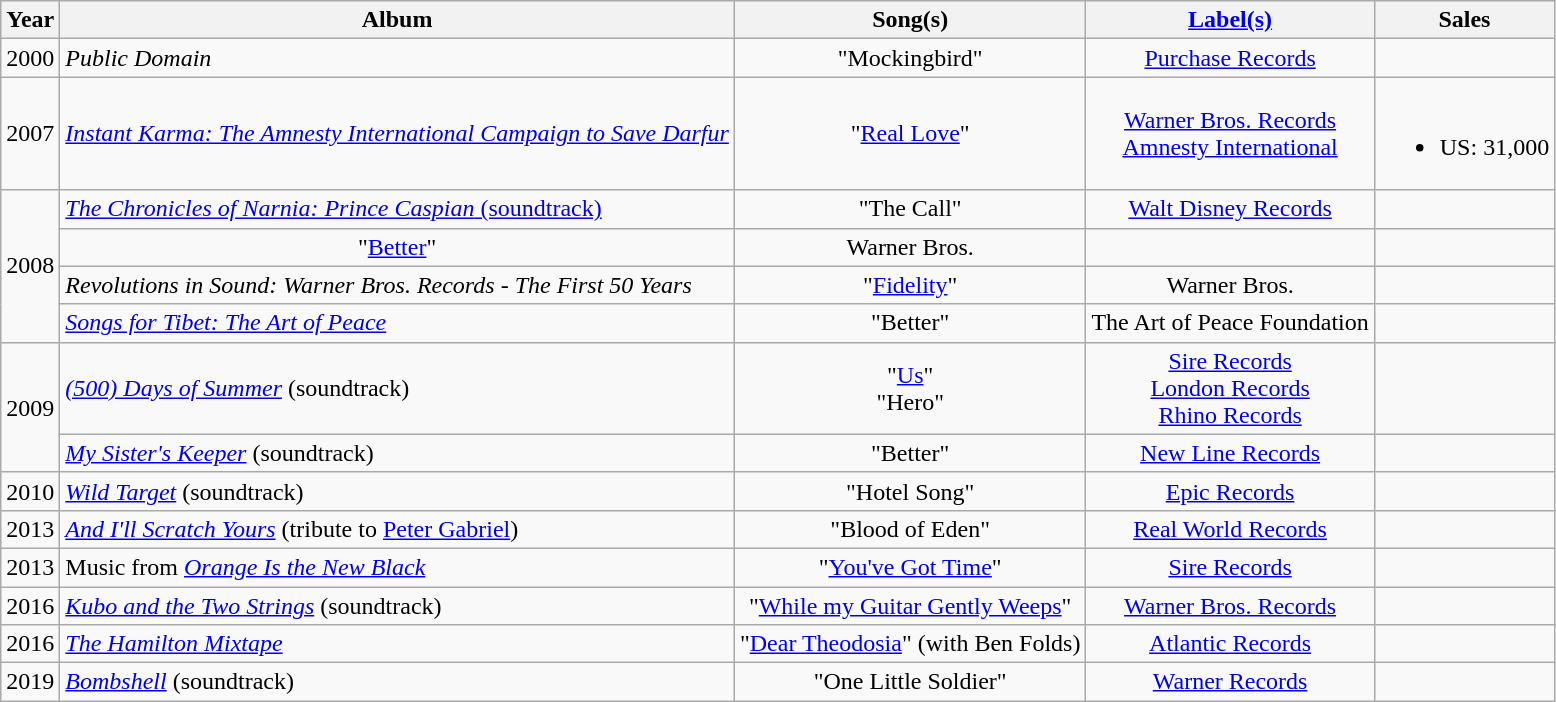<table class="wikitable">
<tr>
<th>Year</th>
<th>Album</th>
<th>Song(s)</th>
<th><a href='#'>Label(s)</a></th>
<th>Sales</th>
</tr>
<tr>
<td style="text-align:center;">2000</td>
<td style="text-align:left;"><em>Public Domain</em></td>
<td style="text-align:center;">"Mockingbird"</td>
<td style="text-align:center;"><a href='#'>Purchase Records</a></td>
<td></td>
</tr>
<tr>
<td style="text-align:center;">2007</td>
<td style="text-align:left;"><em><a href='#'>Instant Karma: The Amnesty International Campaign to Save Darfur</a></em></td>
<td style="text-align:center;">"<a href='#'>Real Love</a>"</td>
<td style="text-align:center;"><a href='#'>Warner Bros. Records</a><br><a href='#'>Amnesty International</a></td>
<td><br><ul><li>US: 31,000</li></ul></td>
</tr>
<tr>
<td style="text-align:center;" rowspan="4">2008</td>
<td style="text-align:left;"><a href='#'><em>The Chronicles of Narnia: Prince Caspian</em> (soundtrack)</a></td>
<td style="text-align:center;">"The Call"</td>
<td style="text-align:center;"><a href='#'>Walt Disney Records</a></td>
<td></td>
</tr>
<tr>
<td style="text-align:center;">"<a href='#'>Better</a>"</td>
<td style="text-align:center;">Warner Bros.</td>
<td></td>
<td></td>
</tr>
<tr>
<td style="text-align:left;"><em>Revolutions in Sound: Warner Bros. Records - The First 50 Years</em></td>
<td style="text-align:center;">"<a href='#'>Fidelity</a>"</td>
<td style="text-align:center;">Warner Bros.</td>
<td></td>
</tr>
<tr>
<td style="text-align:left;"><em><a href='#'>Songs for Tibet: The Art of Peace</a></em></td>
<td style="text-align:center;">"Better"</td>
<td style="text-align:center;">The Art of Peace Foundation</td>
<td></td>
</tr>
<tr>
<td style="text-align:center;" rowspan="2">2009</td>
<td style="text-align:left;"><em><a href='#'>(500) Days of Summer</a></em> (soundtrack)</td>
<td style="text-align:center;">"<a href='#'>Us</a>"<br>"Hero"</td>
<td style="text-align:center;"><a href='#'>Sire Records</a><br><a href='#'>London Records</a><br><a href='#'>Rhino Records</a></td>
<td></td>
</tr>
<tr>
<td style="text-align:left;"><em><a href='#'>My Sister's Keeper</a></em> (soundtrack)</td>
<td style="text-align:center;">"Better"</td>
<td style="text-align:center;"><a href='#'>New Line Records</a></td>
<td></td>
</tr>
<tr>
<td style="text-align:center;">2010</td>
<td style="text-align:left;"><em><a href='#'>Wild Target</a></em> (soundtrack)</td>
<td style="text-align:center;">"Hotel Song"</td>
<td style="text-align:center;"><a href='#'>Epic Records</a></td>
<td></td>
</tr>
<tr>
<td style="text-align:center;">2013</td>
<td style="text-align:left;"><em><a href='#'>And I'll Scratch Yours</a></em> (tribute to <a href='#'>Peter Gabriel</a>)</td>
<td style="text-align:center;">"Blood of Eden"</td>
<td style="text-align:center;"><a href='#'>Real World Records</a></td>
<td></td>
</tr>
<tr>
<td style="text-align:center;">2013</td>
<td style="text-align:left;">Music from <em><a href='#'>Orange Is the New Black</a></em></td>
<td style="text-align:center;">"<a href='#'>You've Got Time</a>"</td>
<td style="text-align:center;"><a href='#'>Sire Records</a></td>
<td></td>
</tr>
<tr>
<td style="text-align:center;">2016</td>
<td style="text-align:left;"><em><a href='#'>Kubo and the Two Strings</a></em> (soundtrack)</td>
<td style="text-align:center;">"<a href='#'>While my Guitar Gently Weeps</a>"</td>
<td style="text-align:center;"><a href='#'>Warner Bros. Records</a></td>
<td></td>
</tr>
<tr>
<td style="text-align:center;">2016</td>
<td style="text-align:left;"><em><a href='#'>The Hamilton Mixtape</a></em></td>
<td style="text-align:center;">"<a href='#'>Dear Theodosia</a>" (with Ben Folds)</td>
<td style="text-align:center;"><a href='#'>Atlantic Records</a></td>
<td></td>
</tr>
<tr>
<td style="text-align:center;">2019</td>
<td style="text-align:left;"><em><a href='#'>Bombshell</a></em> (soundtrack)</td>
<td style="text-align:center;">"One Little Soldier"</td>
<td style="text-align:center;"><a href='#'>Warner Records</a></td>
<td></td>
</tr>
</table>
